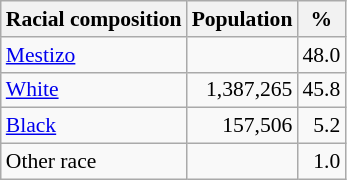<table class="wikitable" style="font-size: 90%;">
<tr>
<th>Racial composition</th>
<th>Population</th>
<th>%</th>
</tr>
<tr>
<td><a href='#'>Mestizo</a></td>
<td></td>
<td style="text-align:right;">48.0</td>
</tr>
<tr>
<td><a href='#'>White</a></td>
<td style="text-align:right;">1,387,265</td>
<td style="text-align:right;">45.8</td>
</tr>
<tr>
<td><a href='#'>Black</a></td>
<td style="text-align:right;">157,506</td>
<td style="text-align:right;">5.2</td>
</tr>
<tr>
<td>Other race</td>
<td></td>
<td style="text-align:right;">1.0</td>
</tr>
</table>
